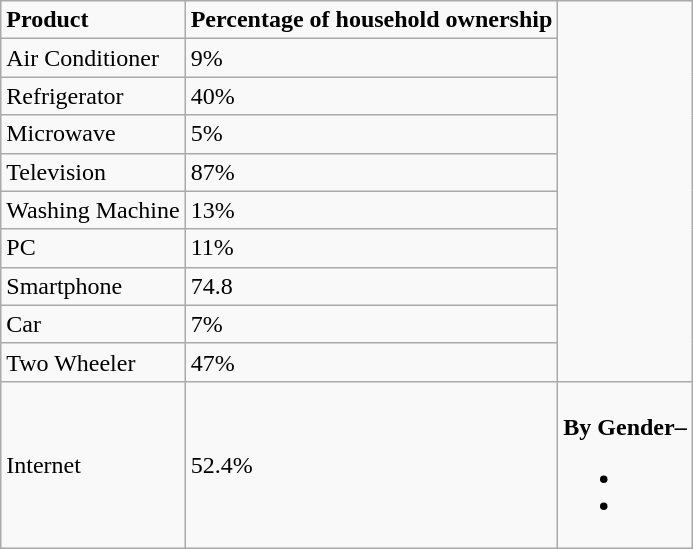<table class="wikitable">
<tr>
<td><strong>Product</strong></td>
<td><strong>Percentage of household ownership</strong></td>
</tr>
<tr>
<td>Air Conditioner</td>
<td>9%</td>
</tr>
<tr>
<td>Refrigerator</td>
<td>40%</td>
</tr>
<tr>
<td>Microwave</td>
<td>5%</td>
</tr>
<tr>
<td>Television</td>
<td>87%</td>
</tr>
<tr>
<td>Washing Machine</td>
<td>13%</td>
</tr>
<tr>
<td>PC</td>
<td>11%</td>
</tr>
<tr>
<td>Smartphone</td>
<td>74.8</td>
</tr>
<tr>
<td>Car</td>
<td>7%</td>
</tr>
<tr>
<td>Two Wheeler</td>
<td>47%</td>
</tr>
<tr>
<td>Internet</td>
<td>52.4%</td>
<td><br><strong>By Gender–</strong><ul><li></li><li></li></ul></td>
</tr>
</table>
